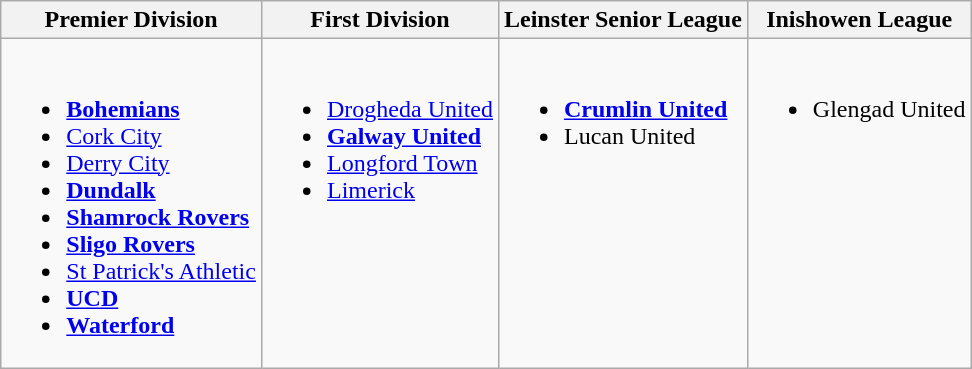<table class="wikitable">
<tr>
<th>Premier Division</th>
<th>First Division</th>
<th>Leinster Senior League</th>
<th>Inishowen League</th>
</tr>
<tr>
<td valign="top"><br><ul><li><strong><a href='#'>Bohemians</a></strong></li><li><a href='#'>Cork City</a></li><li><a href='#'>Derry City</a></li><li><strong><a href='#'>Dundalk</a></strong></li><li><strong><a href='#'>Shamrock Rovers</a></strong></li><li><strong><a href='#'>Sligo Rovers</a></strong></li><li><a href='#'>St Patrick's Athletic</a></li><li><strong><a href='#'>UCD</a></strong></li><li><strong><a href='#'>Waterford</a></strong></li></ul></td>
<td valign="top"><br><ul><li><a href='#'>Drogheda United</a></li><li><strong><a href='#'>Galway United</a></strong></li><li><a href='#'>Longford Town</a></li><li><a href='#'>Limerick</a></li></ul></td>
<td valign="top"><br><ul><li><strong><a href='#'>Crumlin United</a></strong></li><li>Lucan United</li></ul></td>
<td valign="top"><br><ul><li>Glengad United</li></ul></td>
</tr>
</table>
